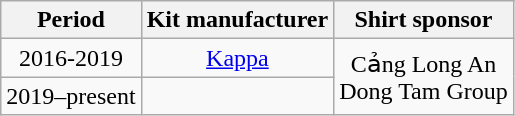<table class="wikitable" style="text-align: center">
<tr>
<th>Period</th>
<th>Kit manufacturer</th>
<th>Shirt sponsor</th>
</tr>
<tr>
<td>2016-2019</td>
<td><a href='#'>Kappa</a></td>
<td rowspan="3">Cảng Long An <br> Dong Tam Group</td>
</tr>
<tr>
<td>2019–present</td>
</tr>
</table>
